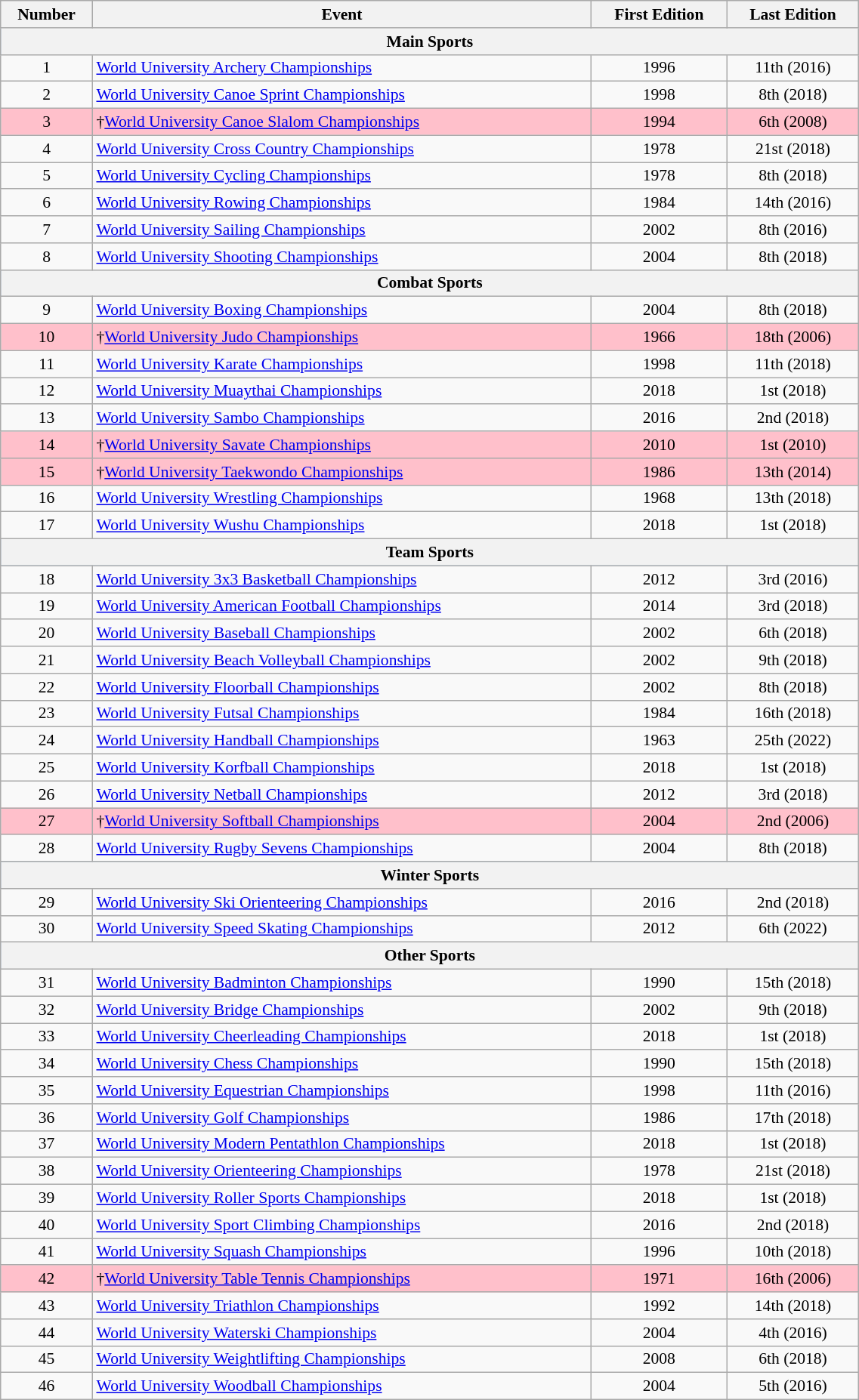<table class="wikitable sortable" width=60% style="font-size:90%; text-align:left;">
<tr>
<th>Number</th>
<th>Event</th>
<th>First Edition</th>
<th>Last Edition</th>
</tr>
<tr style="background:#9acdff;">
<th colspan=4>Main Sports</th>
</tr>
<tr>
<td align=center>1</td>
<td><a href='#'>World University Archery Championships</a></td>
<td align=center>1996</td>
<td align=center data-sort-value="11">11th (2016)</td>
</tr>
<tr>
<td align=center>2</td>
<td><a href='#'>World University Canoe Sprint Championships</a></td>
<td align="center">1998</td>
<td align=center data-sort-value="8">8th (2018)</td>
</tr>
<tr bgcolor="#FFC0CB">
<td align=center>3</td>
<td>†<a href='#'>World University Canoe Slalom Championships</a></td>
<td align="center">1994</td>
<td align=center data-sort-value="6">6th (2008)</td>
</tr>
<tr>
<td align=center>4</td>
<td><a href='#'>World University Cross Country Championships</a></td>
<td align=center>1978</td>
<td align=center data-sort-value="21">21st (2018)</td>
</tr>
<tr>
<td align=center>5</td>
<td><a href='#'>World University Cycling Championships</a></td>
<td align=center>1978</td>
<td align=center data-sort-value="8">8th (2018)</td>
</tr>
<tr>
<td align=center>6</td>
<td><a href='#'>World University Rowing Championships</a></td>
<td align=center>1984</td>
<td align=center data-sort-value="14">14th (2016)</td>
</tr>
<tr>
<td align=center>7</td>
<td><a href='#'>World University Sailing Championships</a></td>
<td align="center">2002</td>
<td align=center data-sort-value="8">8th (2016)</td>
</tr>
<tr>
<td align=center>8</td>
<td><a href='#'>World University Shooting Championships</a></td>
<td align="center">2004</td>
<td align=center data-sort-value="8">8th (2018)</td>
</tr>
<tr style="background:#9acdff;">
<th colspan=4>Combat Sports</th>
</tr>
<tr>
<td align=center>9</td>
<td><a href='#'>World University Boxing Championships</a></td>
<td align=center>2004</td>
<td align=center data-sort-value="8">8th (2018)</td>
</tr>
<tr bgcolor="#FFC0CB">
<td align=center>10</td>
<td>†<a href='#'>World University Judo Championships</a></td>
<td align="center">1966</td>
<td align=center data-sort-value="18">18th (2006)</td>
</tr>
<tr>
<td align=center>11</td>
<td><a href='#'>World University Karate Championships</a></td>
<td align=center>1998</td>
<td align=center data-sort-value="11">11th (2018)</td>
</tr>
<tr>
<td align=center>12</td>
<td><a href='#'>World University Muaythai Championships</a></td>
<td align=center>2018</td>
<td align=center data-sort-value="1">1st (2018)</td>
</tr>
<tr>
<td align=center>13</td>
<td><a href='#'>World University Sambo Championships</a></td>
<td align="center">2016</td>
<td align=center data-sort-value="2">2nd (2018)</td>
</tr>
<tr bgcolor="#FFC0CB">
<td align=center>14</td>
<td>†<a href='#'>World University Savate Championships</a></td>
<td align="center">2010</td>
<td align=center data-sort-value="1">1st (2010)</td>
</tr>
<tr bgcolor="#FFC0CB">
<td align=center>15</td>
<td>†<a href='#'>World University Taekwondo Championships</a></td>
<td align="center">1986</td>
<td align=center data-sort-value="13">13th (2014)</td>
</tr>
<tr>
<td align=center>16</td>
<td><a href='#'>World University Wrestling Championships</a></td>
<td align=center>1968</td>
<td align=center data-sort-value="13">13th (2018)</td>
</tr>
<tr>
<td align=center>17</td>
<td><a href='#'>World University Wushu Championships</a></td>
<td align="center">2018</td>
<td align=center data-sort-value="1">1st (2018)</td>
</tr>
<tr style="background:#9acdff;">
<th colspan=4>Team Sports</th>
</tr>
<tr>
<td align=center>18</td>
<td><a href='#'>World University 3x3 Basketball Championships</a></td>
<td align="center">2012</td>
<td align=center data-sort-value="3">3rd (2016)</td>
</tr>
<tr>
<td align=center>19</td>
<td><a href='#'>World University American Football Championships</a></td>
<td align=center>2014</td>
<td align=center data-sort-value="3">3rd (2018)</td>
</tr>
<tr>
<td align=center>20</td>
<td><a href='#'>World University Baseball Championships</a></td>
<td align=center>2002</td>
<td align=center data-sort-value="6">6th (2018)</td>
</tr>
<tr>
<td align=center>21</td>
<td><a href='#'>World University Beach Volleyball Championships</a></td>
<td align="center">2002</td>
<td align=center data-sort-value="9">9th (2018)</td>
</tr>
<tr>
<td align=center>22</td>
<td><a href='#'>World University Floorball Championships</a></td>
<td align="center">2002</td>
<td align=center data-sort-value="8">8th (2018)</td>
</tr>
<tr>
<td align=center>23</td>
<td><a href='#'>World University Futsal Championships</a></td>
<td align=center>1984</td>
<td align=center data-sort-value="16">16th (2018)</td>
</tr>
<tr>
<td align=center>24</td>
<td><a href='#'>World University Handball Championships</a></td>
<td align=center>1963</td>
<td align=center data-sort-value="25">25th (2022)</td>
</tr>
<tr>
<td align=center>25</td>
<td><a href='#'>World University Korfball Championships</a></td>
<td align="center">2018</td>
<td align=center data-sort-value="1">1st (2018)</td>
</tr>
<tr>
<td align=center>26</td>
<td><a href='#'>World University Netball Championships</a></td>
<td align=center>2012</td>
<td align=center data-sort-value="3">3rd (2018)</td>
</tr>
<tr bgcolor="#FFC0CB">
<td align=center>27</td>
<td>†<a href='#'>World University Softball Championships</a></td>
<td align=center>2004</td>
<td align=center data-sort-value="2">2nd (2006)</td>
</tr>
<tr>
<td align=center>28</td>
<td><a href='#'>World University Rugby Sevens Championships</a></td>
<td align="center">2004</td>
<td align=center data-sort-value="8">8th (2018)</td>
</tr>
<tr style="background:#9acdff;">
<th colspan=4>Winter Sports</th>
</tr>
<tr>
<td align=center>29</td>
<td><a href='#'>World University Ski Orienteering Championships</a></td>
<td align="center">2016</td>
<td align=center data-sort-value="2">2nd (2018)</td>
</tr>
<tr>
<td align=center>30</td>
<td><a href='#'>World University Speed Skating Championships</a></td>
<td align="center">2012</td>
<td align=center data-sort-value="4">6th (2022)</td>
</tr>
<tr style="background:#9acdff;">
<th colspan=4>Other Sports</th>
</tr>
<tr>
<td align=center>31</td>
<td><a href='#'>World University Badminton Championships</a></td>
<td align=center>1990</td>
<td align=center data-sort-value="15">15th (2018)</td>
</tr>
<tr>
<td align=center>32</td>
<td><a href='#'>World University Bridge Championships</a></td>
<td align="center">2002</td>
<td align=center data-sort-value="9">9th (2018)</td>
</tr>
<tr>
<td align=center>33</td>
<td><a href='#'>World University Cheerleading Championships</a></td>
<td align="center">2018</td>
<td align=center data-sort-value="1">1st (2018)</td>
</tr>
<tr>
<td align=center>34</td>
<td><a href='#'>World University Chess Championships</a></td>
<td align="center">1990</td>
<td align=center data-sort-value="15">15th (2018)</td>
</tr>
<tr>
<td align=center>35</td>
<td><a href='#'>World University Equestrian Championships</a></td>
<td align="center">1998</td>
<td align=center data-sort-value="11">11th (2016)</td>
</tr>
<tr>
<td align=center>36</td>
<td><a href='#'>World University Golf Championships</a></td>
<td align=center>1986</td>
<td align=center data-sort-value="17">17th (2018)</td>
</tr>
<tr>
<td align=center>37</td>
<td><a href='#'>World University Modern Pentathlon Championships</a></td>
<td align="center">2018</td>
<td align=center data-sort-value="1">1st (2018)</td>
</tr>
<tr>
<td align=center>38</td>
<td><a href='#'>World University Orienteering Championships</a></td>
<td align=center>1978</td>
<td align=center data-sort-value="21">21st (2018)</td>
</tr>
<tr>
<td align=center>39</td>
<td><a href='#'>World University Roller Sports Championships</a></td>
<td align="center">2018</td>
<td align=center data-sort-value="1">1st (2018)</td>
</tr>
<tr>
<td align=center>40</td>
<td><a href='#'>World University Sport Climbing Championships</a></td>
<td align="center">2016</td>
<td align=center data-sort-value="2">2nd (2018)</td>
</tr>
<tr>
<td align=center>41</td>
<td><a href='#'>World University Squash Championships</a></td>
<td align=center>1996</td>
<td align=center data-sort-value="10">10th (2018)</td>
</tr>
<tr bgcolor="#FFC0CB">
<td align=center>42</td>
<td>†<a href='#'>World University Table Tennis Championships</a></td>
<td align="center">1971</td>
<td align=center data-sort-value="16">16th (2006)</td>
</tr>
<tr>
<td align=center>43</td>
<td><a href='#'>World University Triathlon Championships</a></td>
<td align="center">1992</td>
<td align=center data-sort-value="14">14th (2018)</td>
</tr>
<tr>
<td align=center>44</td>
<td><a href='#'>World University Waterski Championships</a></td>
<td align="center">2004</td>
<td align=center data-sort-value="4">4th (2016)</td>
</tr>
<tr>
<td align=center>45</td>
<td><a href='#'>World University Weightlifting Championships</a></td>
<td align="center">2008</td>
<td align=center data-sort-value="6">6th (2018)</td>
</tr>
<tr>
<td align=center>46</td>
<td><a href='#'>World University Woodball Championships</a></td>
<td align="center">2004</td>
<td align=center data-sort-value="5">5th (2016)</td>
</tr>
</table>
